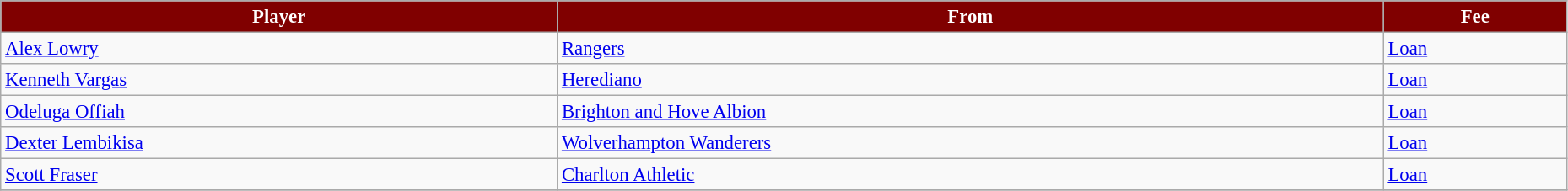<table class="wikitable" style="text-align:left; font-size:95%;width:98%;">
<tr>
<th style="background:maroon; color:white;">Player</th>
<th style="background:maroon; color:white;">From</th>
<th style="background:maroon; color:white;">Fee</th>
</tr>
<tr>
<td> <a href='#'>Alex Lowry</a></td>
<td> <a href='#'>Rangers</a></td>
<td><a href='#'>Loan</a></td>
</tr>
<tr>
<td> <a href='#'>Kenneth Vargas</a></td>
<td> <a href='#'>Herediano</a></td>
<td><a href='#'>Loan</a></td>
</tr>
<tr>
<td> <a href='#'>Odeluga Offiah</a></td>
<td> <a href='#'>Brighton and Hove Albion</a></td>
<td><a href='#'>Loan</a></td>
</tr>
<tr>
<td> <a href='#'>Dexter Lembikisa</a></td>
<td> <a href='#'>Wolverhampton Wanderers</a></td>
<td><a href='#'>Loan</a></td>
</tr>
<tr>
<td> <a href='#'>Scott Fraser</a></td>
<td> <a href='#'>Charlton Athletic</a></td>
<td><a href='#'>Loan</a></td>
</tr>
<tr>
</tr>
</table>
